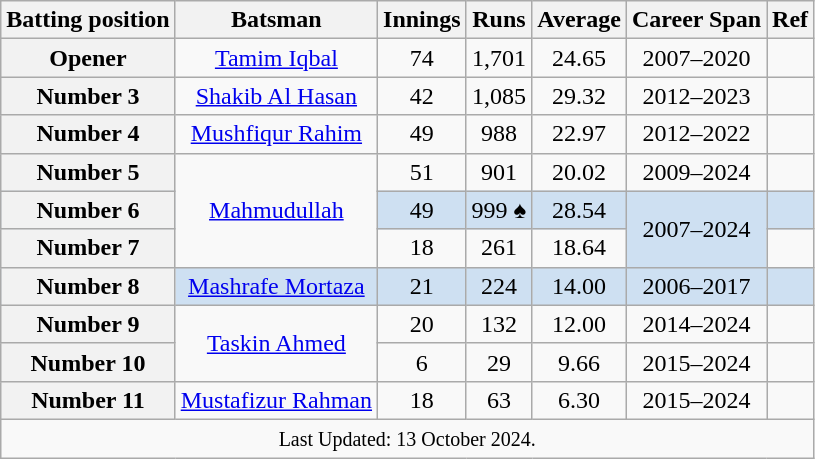<table class="wikitable sortable" style=text-align:center;>
<tr>
<th scope="col">Batting position</th>
<th scope="col">Batsman</th>
<th scope="col">Innings</th>
<th scope="col">Runs</th>
<th scope="col">Average</th>
<th scope="col">Career Span</th>
<th scope="col">Ref</th>
</tr>
<tr>
<th scope=row style=text-align:center;>Opener</th>
<td><a href='#'>Tamim Iqbal</a></td>
<td>74</td>
<td>1,701</td>
<td>24.65</td>
<td>2007–2020</td>
<td></td>
</tr>
<tr>
<th scope=row style=text-align:center;>Number 3</th>
<td><a href='#'>Shakib Al Hasan</a></td>
<td>42</td>
<td>1,085</td>
<td>29.32</td>
<td>2012–2023</td>
<td></td>
</tr>
<tr>
<th scope=row style=text-align:center;>Number 4</th>
<td><a href='#'>Mushfiqur Rahim</a></td>
<td>49</td>
<td>988</td>
<td>22.97</td>
<td>2012–2022</td>
<td></td>
</tr>
<tr>
<th scope=row style=text-align:center;>Number 5</th>
<td rowspan=3><a href='#'>Mahmudullah</a></td>
<td>51</td>
<td>901</td>
<td>20.02</td>
<td>2009–2024</td>
<td></td>
</tr>
<tr bgcolor=#cee0f2>
<th scope=row style=text-align:center;>Number 6</th>
<td>49</td>
<td>999 ♠</td>
<td>28.54</td>
<td rowspan=2>2007–2024</td>
<td></td>
</tr>
<tr>
<th scope=row style=text-align:center;>Number 7</th>
<td>18</td>
<td>261</td>
<td>18.64</td>
<td></td>
</tr>
<tr bgcolor=#cee0f2>
<th scope=row style=text-align:center;>Number 8</th>
<td><a href='#'>Mashrafe Mortaza</a></td>
<td>21</td>
<td>224</td>
<td>14.00</td>
<td>2006–2017</td>
<td></td>
</tr>
<tr>
<th scope=row style=text-align:center;>Number 9</th>
<td rowspan=2><a href='#'>Taskin Ahmed</a></td>
<td>20</td>
<td>132</td>
<td>12.00</td>
<td>2014–2024</td>
<td></td>
</tr>
<tr>
<th scope=row style=text-align:center;>Number 10</th>
<td>6</td>
<td>29</td>
<td>9.66</td>
<td>2015–2024</td>
<td></td>
</tr>
<tr>
<th scope=row style=text-align:center;>Number 11</th>
<td><a href='#'>Mustafizur Rahman</a></td>
<td>18</td>
<td>63</td>
<td>6.30</td>
<td>2015–2024</td>
<td></td>
</tr>
<tr>
<td colspan=7><small>Last Updated: 13 October 2024. </small></td>
</tr>
</table>
